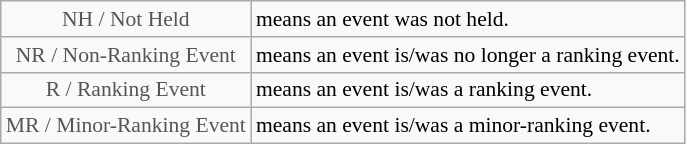<table class="wikitable" style="font-size:90%">
<tr>
<td style="text-align:center; color:#555555;" colspan="4">NH / Not Held</td>
<td>means an event was not held.</td>
</tr>
<tr>
<td style="text-align:center; color:#555555;" colspan="4">NR / Non-Ranking Event</td>
<td>means an event is/was no longer a ranking event.</td>
</tr>
<tr>
<td style="text-align:center; color:#555555;" colspan="4">R / Ranking Event</td>
<td>means an event is/was a ranking event.</td>
</tr>
<tr>
<td style="text-align:center; color:#555555;" colspan="4">MR / Minor-Ranking Event</td>
<td>means an event is/was a minor-ranking event.</td>
</tr>
</table>
